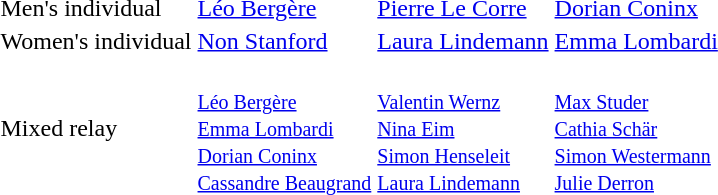<table>
<tr>
<td>Men's individual</td>
<td><a href='#'>Léo Bergère</a><br></td>
<td><a href='#'>Pierre Le Corre</a><br></td>
<td><a href='#'>Dorian Coninx</a><br></td>
</tr>
<tr>
<td>Women's individual</td>
<td><a href='#'>Non Stanford</a><br></td>
<td><a href='#'>Laura Lindemann</a><br></td>
<td><a href='#'>Emma Lombardi</a><br></td>
</tr>
<tr>
<td>Mixed relay</td>
<td><br><small><a href='#'>Léo Bergère</a></small><br><small><a href='#'>Emma Lombardi</a></small><br><small><a href='#'>Dorian Coninx</a></small><br><small><a href='#'>Cassandre Beaugrand</a></small></td>
<td><br><small><a href='#'>Valentin Wernz</a></small><br><small><a href='#'>Nina Eim</a></small><br><small><a href='#'>Simon Henseleit</a></small><br><small><a href='#'>Laura Lindemann</a></small></td>
<td><br><small><a href='#'>Max Studer</a></small><br><small><a href='#'>Cathia Schär</a></small><br><small><a href='#'>Simon Westermann</a></small><br><small><a href='#'>Julie Derron</a></small></td>
</tr>
</table>
